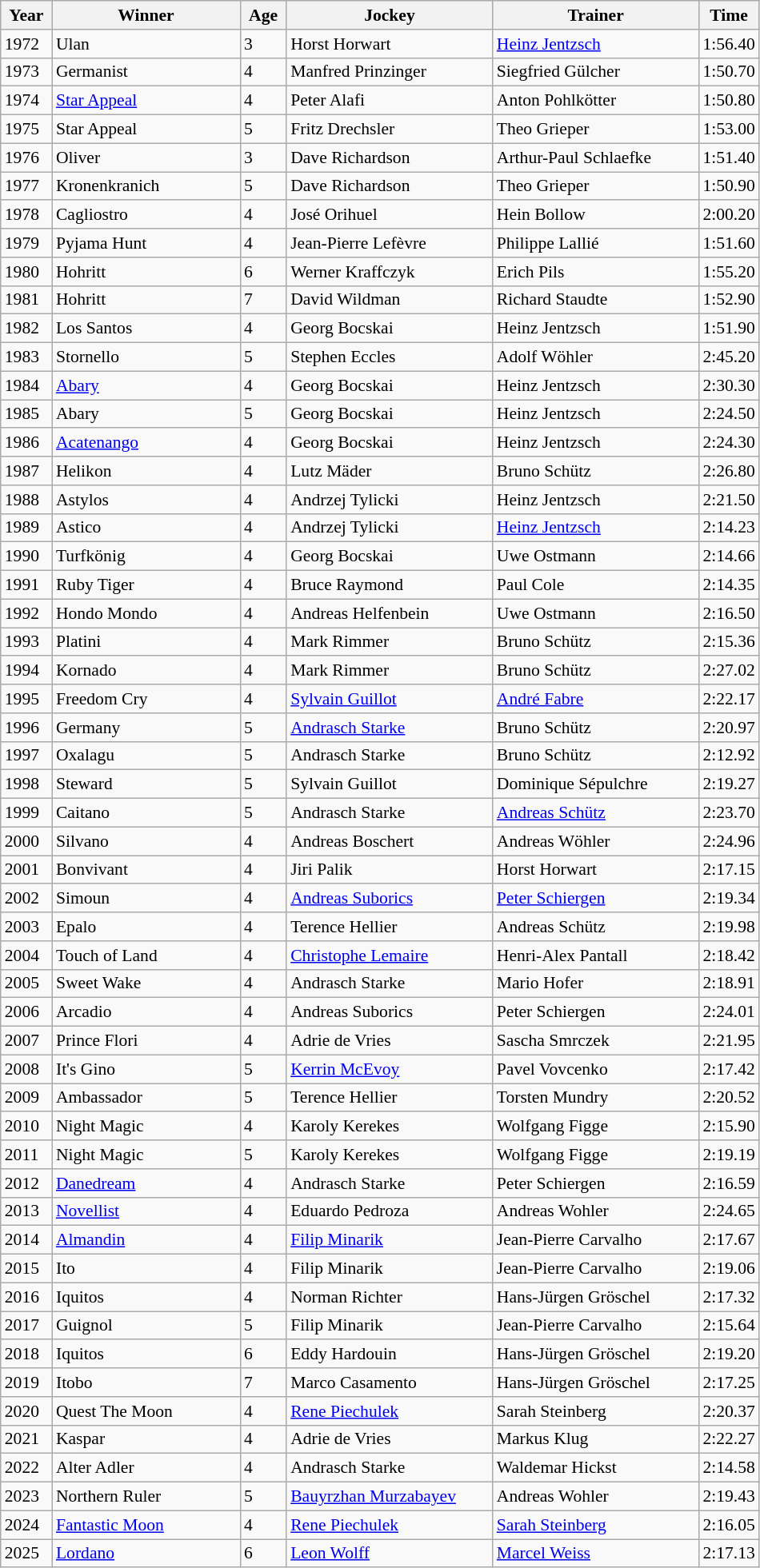<table class="wikitable sortable" style="font-size:90%">
<tr>
<th style="width:36px">Year<br></th>
<th style="width:150px">Winner<br></th>
<th style="width:32px">Age<br></th>
<th style="width:165px">Jockey<br></th>
<th style="width:165px">Trainer<br></th>
<th>Time<br></th>
</tr>
<tr>
<td>1972</td>
<td>Ulan</td>
<td>3</td>
<td>Horst Horwart</td>
<td><a href='#'>Heinz Jentzsch</a></td>
<td>1:56.40</td>
</tr>
<tr>
<td>1973</td>
<td>Germanist</td>
<td>4</td>
<td>Manfred Prinzinger</td>
<td>Siegfried Gülcher</td>
<td>1:50.70</td>
</tr>
<tr>
<td>1974</td>
<td><a href='#'>Star Appeal</a></td>
<td>4</td>
<td>Peter Alafi</td>
<td>Anton Pohlkötter</td>
<td>1:50.80</td>
</tr>
<tr>
<td>1975</td>
<td>Star Appeal</td>
<td>5</td>
<td>Fritz Drechsler</td>
<td>Theo Grieper</td>
<td>1:53.00</td>
</tr>
<tr>
<td>1976</td>
<td>Oliver</td>
<td>3</td>
<td>Dave Richardson</td>
<td>Arthur-Paul Schlaefke</td>
<td>1:51.40</td>
</tr>
<tr>
<td>1977</td>
<td>Kronenkranich</td>
<td>5</td>
<td>Dave Richardson</td>
<td>Theo Grieper</td>
<td>1:50.90</td>
</tr>
<tr>
<td>1978</td>
<td>Cagliostro</td>
<td>4</td>
<td>José Orihuel</td>
<td>Hein Bollow</td>
<td>2:00.20</td>
</tr>
<tr>
<td>1979</td>
<td>Pyjama Hunt</td>
<td>4</td>
<td>Jean-Pierre Lefèvre</td>
<td>Philippe Lallié</td>
<td>1:51.60</td>
</tr>
<tr>
<td>1980</td>
<td>Hohritt</td>
<td>6</td>
<td>Werner Kraffczyk</td>
<td>Erich Pils</td>
<td>1:55.20</td>
</tr>
<tr>
<td>1981</td>
<td>Hohritt</td>
<td>7</td>
<td>David Wildman</td>
<td>Richard Staudte</td>
<td>1:52.90</td>
</tr>
<tr>
<td>1982</td>
<td>Los Santos</td>
<td>4</td>
<td>Georg Bocskai</td>
<td>Heinz Jentzsch</td>
<td>1:51.90</td>
</tr>
<tr>
<td>1983</td>
<td>Stornello</td>
<td>5</td>
<td>Stephen Eccles</td>
<td>Adolf Wöhler</td>
<td>2:45.20</td>
</tr>
<tr>
<td>1984</td>
<td><a href='#'>Abary</a></td>
<td>4</td>
<td>Georg Bocskai</td>
<td>Heinz Jentzsch</td>
<td>2:30.30</td>
</tr>
<tr>
<td>1985</td>
<td>Abary</td>
<td>5</td>
<td>Georg Bocskai</td>
<td>Heinz Jentzsch</td>
<td>2:24.50</td>
</tr>
<tr>
<td>1986</td>
<td><a href='#'>Acatenango</a></td>
<td>4</td>
<td>Georg Bocskai</td>
<td>Heinz Jentzsch</td>
<td>2:24.30</td>
</tr>
<tr>
<td>1987</td>
<td>Helikon</td>
<td>4</td>
<td>Lutz Mäder</td>
<td>Bruno Schütz</td>
<td>2:26.80</td>
</tr>
<tr>
<td>1988</td>
<td>Astylos</td>
<td>4</td>
<td>Andrzej Tylicki</td>
<td>Heinz Jentzsch</td>
<td>2:21.50</td>
</tr>
<tr>
<td>1989</td>
<td>Astico</td>
<td>4</td>
<td>Andrzej Tylicki</td>
<td><a href='#'>Heinz Jentzsch</a></td>
<td>2:14.23</td>
</tr>
<tr>
<td>1990</td>
<td>Turfkönig</td>
<td>4</td>
<td>Georg Bocskai</td>
<td>Uwe Ostmann</td>
<td>2:14.66</td>
</tr>
<tr>
<td>1991</td>
<td>Ruby Tiger</td>
<td>4</td>
<td>Bruce Raymond</td>
<td>Paul Cole</td>
<td>2:14.35</td>
</tr>
<tr>
<td>1992</td>
<td>Hondo Mondo</td>
<td>4</td>
<td>Andreas Helfenbein</td>
<td>Uwe Ostmann</td>
<td>2:16.50</td>
</tr>
<tr>
<td>1993</td>
<td>Platini</td>
<td>4</td>
<td>Mark Rimmer</td>
<td>Bruno Schütz</td>
<td>2:15.36</td>
</tr>
<tr>
<td>1994</td>
<td>Kornado</td>
<td>4</td>
<td>Mark Rimmer</td>
<td>Bruno Schütz</td>
<td>2:27.02</td>
</tr>
<tr>
<td>1995</td>
<td>Freedom Cry</td>
<td>4</td>
<td><a href='#'>Sylvain Guillot</a></td>
<td><a href='#'>André Fabre</a></td>
<td>2:22.17</td>
</tr>
<tr>
<td>1996</td>
<td>Germany</td>
<td>5</td>
<td><a href='#'>Andrasch Starke</a></td>
<td>Bruno Schütz</td>
<td>2:20.97</td>
</tr>
<tr>
<td>1997</td>
<td>Oxalagu</td>
<td>5</td>
<td>Andrasch Starke</td>
<td>Bruno Schütz</td>
<td>2:12.92</td>
</tr>
<tr>
<td>1998</td>
<td>Steward</td>
<td>5</td>
<td>Sylvain Guillot</td>
<td>Dominique Sépulchre</td>
<td>2:19.27</td>
</tr>
<tr>
<td>1999</td>
<td>Caitano</td>
<td>5</td>
<td>Andrasch Starke</td>
<td><a href='#'>Andreas Schütz</a></td>
<td>2:23.70</td>
</tr>
<tr>
<td>2000</td>
<td>Silvano</td>
<td>4</td>
<td>Andreas Boschert</td>
<td>Andreas Wöhler</td>
<td>2:24.96</td>
</tr>
<tr>
<td>2001</td>
<td>Bonvivant</td>
<td>4</td>
<td>Jiri Palik</td>
<td>Horst Horwart</td>
<td>2:17.15</td>
</tr>
<tr>
<td>2002</td>
<td>Simoun</td>
<td>4</td>
<td><a href='#'>Andreas Suborics</a></td>
<td><a href='#'>Peter Schiergen</a></td>
<td>2:19.34</td>
</tr>
<tr>
<td>2003</td>
<td>Epalo</td>
<td>4</td>
<td>Terence Hellier</td>
<td>Andreas Schütz</td>
<td>2:19.98</td>
</tr>
<tr>
<td>2004</td>
<td>Touch of Land</td>
<td>4</td>
<td><a href='#'>Christophe Lemaire</a></td>
<td>Henri-Alex Pantall</td>
<td>2:18.42</td>
</tr>
<tr>
<td>2005</td>
<td>Sweet Wake</td>
<td>4</td>
<td>Andrasch Starke</td>
<td>Mario Hofer</td>
<td>2:18.91</td>
</tr>
<tr>
<td>2006</td>
<td>Arcadio</td>
<td>4</td>
<td>Andreas Suborics</td>
<td>Peter Schiergen</td>
<td>2:24.01</td>
</tr>
<tr>
<td>2007</td>
<td>Prince Flori</td>
<td>4</td>
<td>Adrie de Vries</td>
<td>Sascha Smrczek</td>
<td>2:21.95</td>
</tr>
<tr>
<td>2008</td>
<td>It's Gino</td>
<td>5</td>
<td><a href='#'>Kerrin McEvoy</a></td>
<td>Pavel Vovcenko</td>
<td>2:17.42</td>
</tr>
<tr>
<td>2009</td>
<td>Ambassador </td>
<td>5</td>
<td>Terence Hellier</td>
<td>Torsten Mundry</td>
<td>2:20.52</td>
</tr>
<tr>
<td>2010</td>
<td>Night Magic </td>
<td>4</td>
<td>Karoly Kerekes</td>
<td>Wolfgang Figge</td>
<td>2:15.90</td>
</tr>
<tr>
<td>2011</td>
<td>Night Magic</td>
<td>5</td>
<td>Karoly Kerekes</td>
<td>Wolfgang Figge</td>
<td>2:19.19</td>
</tr>
<tr>
<td>2012</td>
<td><a href='#'>Danedream</a></td>
<td>4</td>
<td>Andrasch Starke</td>
<td>Peter Schiergen</td>
<td>2:16.59</td>
</tr>
<tr>
<td>2013</td>
<td><a href='#'>Novellist</a></td>
<td>4</td>
<td>Eduardo Pedroza</td>
<td>Andreas Wohler</td>
<td>2:24.65</td>
</tr>
<tr>
<td>2014</td>
<td><a href='#'>Almandin</a></td>
<td>4</td>
<td><a href='#'>Filip Minarik</a></td>
<td>Jean-Pierre Carvalho</td>
<td>2:17.67</td>
</tr>
<tr>
<td>2015</td>
<td>Ito</td>
<td>4</td>
<td>Filip Minarik</td>
<td>Jean-Pierre Carvalho</td>
<td>2:19.06</td>
</tr>
<tr>
<td>2016</td>
<td>Iquitos</td>
<td>4</td>
<td>Norman Richter</td>
<td>Hans-Jürgen Gröschel</td>
<td>2:17.32</td>
</tr>
<tr>
<td>2017</td>
<td>Guignol</td>
<td>5</td>
<td>Filip Minarik</td>
<td>Jean-Pierre Carvalho</td>
<td>2:15.64</td>
</tr>
<tr>
<td>2018</td>
<td>Iquitos</td>
<td>6</td>
<td>Eddy Hardouin</td>
<td>Hans-Jürgen Gröschel</td>
<td>2:19.20</td>
</tr>
<tr>
<td>2019</td>
<td>Itobo</td>
<td>7</td>
<td>Marco Casamento</td>
<td>Hans-Jürgen Gröschel</td>
<td>2:17.25</td>
</tr>
<tr>
<td>2020</td>
<td>Quest The Moon</td>
<td>4</td>
<td><a href='#'>Rene Piechulek</a></td>
<td>Sarah Steinberg</td>
<td>2:20.37</td>
</tr>
<tr>
<td>2021</td>
<td>Kaspar</td>
<td>4</td>
<td>Adrie de Vries </td>
<td>Markus Klug</td>
<td>2:22.27</td>
</tr>
<tr>
<td>2022</td>
<td>Alter Adler</td>
<td>4</td>
<td>Andrasch Starke</td>
<td>Waldemar Hickst</td>
<td>2:14.58</td>
</tr>
<tr>
<td>2023</td>
<td>Northern Ruler</td>
<td>5</td>
<td><a href='#'>Bauyrzhan Murzabayev</a></td>
<td>Andreas Wohler</td>
<td>2:19.43</td>
</tr>
<tr>
<td>2024</td>
<td><a href='#'>Fantastic Moon</a></td>
<td>4</td>
<td><a href='#'>Rene Piechulek</a> </td>
<td><a href='#'>Sarah Steinberg</a></td>
<td>2:16.05</td>
</tr>
<tr>
<td>2025</td>
<td><a href='#'>Lordano</a></td>
<td>6</td>
<td><a href='#'>Leon Wolff</a></td>
<td><a href='#'>Marcel Weiss</a></td>
<td>2:17.13</td>
</tr>
</table>
